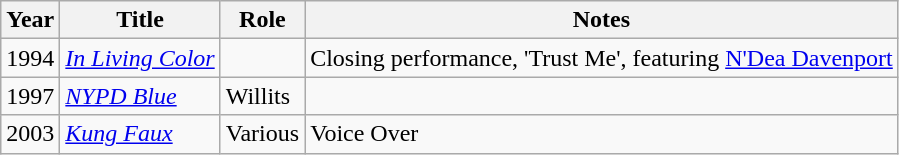<table class="wikitable">
<tr>
<th>Year</th>
<th>Title</th>
<th>Role</th>
<th>Notes</th>
</tr>
<tr>
<td>1994</td>
<td><em><a href='#'>In Living Color</a></em></td>
<td></td>
<td>Closing performance, 'Trust Me', featuring <a href='#'>N'Dea Davenport</a></td>
</tr>
<tr>
<td>1997</td>
<td><em><a href='#'>NYPD Blue</a></em></td>
<td>Willits</td>
<td></td>
</tr>
<tr>
<td>2003</td>
<td><em><a href='#'>Kung Faux</a></em></td>
<td>Various</td>
<td>Voice Over</td>
</tr>
</table>
